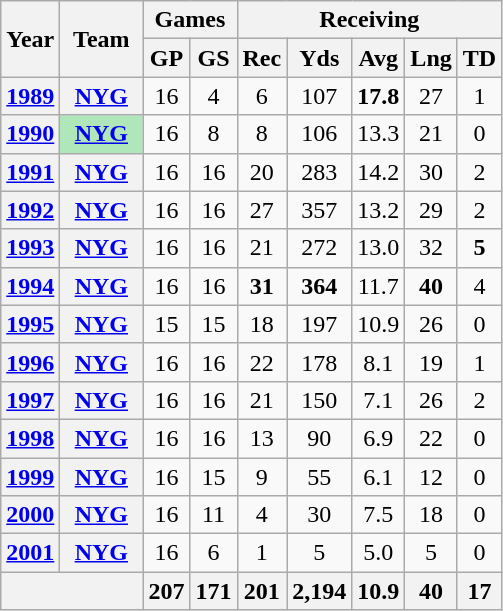<table class="wikitable" style="text-align:center">
<tr>
<th rowspan="2">Year</th>
<th rowspan="2">Team</th>
<th colspan="2">Games</th>
<th colspan="5">Receiving</th>
</tr>
<tr>
<th>GP</th>
<th>GS</th>
<th>Rec</th>
<th>Yds</th>
<th>Avg</th>
<th>Lng</th>
<th>TD</th>
</tr>
<tr>
<th><a href='#'>1989</a></th>
<th><a href='#'>NYG</a></th>
<td>16</td>
<td>4</td>
<td>6</td>
<td>107</td>
<td><strong>17.8</strong></td>
<td>27</td>
<td>1</td>
</tr>
<tr>
<th><a href='#'>1990</a></th>
<th style="background:#afe6ba; width:3em;"><a href='#'>NYG</a></th>
<td>16</td>
<td>8</td>
<td>8</td>
<td>106</td>
<td>13.3</td>
<td>21</td>
<td>0</td>
</tr>
<tr>
<th><a href='#'>1991</a></th>
<th><a href='#'>NYG</a></th>
<td>16</td>
<td>16</td>
<td>20</td>
<td>283</td>
<td>14.2</td>
<td>30</td>
<td>2</td>
</tr>
<tr>
<th><a href='#'>1992</a></th>
<th><a href='#'>NYG</a></th>
<td>16</td>
<td>16</td>
<td>27</td>
<td>357</td>
<td>13.2</td>
<td>29</td>
<td>2</td>
</tr>
<tr>
<th><a href='#'>1993</a></th>
<th><a href='#'>NYG</a></th>
<td>16</td>
<td>16</td>
<td>21</td>
<td>272</td>
<td>13.0</td>
<td>32</td>
<td><strong>5</strong></td>
</tr>
<tr>
<th><a href='#'>1994</a></th>
<th><a href='#'>NYG</a></th>
<td>16</td>
<td>16</td>
<td><strong>31</strong></td>
<td><strong>364</strong></td>
<td>11.7</td>
<td><strong>40</strong></td>
<td>4</td>
</tr>
<tr>
<th><a href='#'>1995</a></th>
<th><a href='#'>NYG</a></th>
<td>15</td>
<td>15</td>
<td>18</td>
<td>197</td>
<td>10.9</td>
<td>26</td>
<td>0</td>
</tr>
<tr>
<th><a href='#'>1996</a></th>
<th><a href='#'>NYG</a></th>
<td>16</td>
<td>16</td>
<td>22</td>
<td>178</td>
<td>8.1</td>
<td>19</td>
<td>1</td>
</tr>
<tr>
<th><a href='#'>1997</a></th>
<th><a href='#'>NYG</a></th>
<td>16</td>
<td>16</td>
<td>21</td>
<td>150</td>
<td>7.1</td>
<td>26</td>
<td>2</td>
</tr>
<tr>
<th><a href='#'>1998</a></th>
<th><a href='#'>NYG</a></th>
<td>16</td>
<td>16</td>
<td>13</td>
<td>90</td>
<td>6.9</td>
<td>22</td>
<td>0</td>
</tr>
<tr>
<th><a href='#'>1999</a></th>
<th><a href='#'>NYG</a></th>
<td>16</td>
<td>15</td>
<td>9</td>
<td>55</td>
<td>6.1</td>
<td>12</td>
<td>0</td>
</tr>
<tr>
<th><a href='#'>2000</a></th>
<th><a href='#'>NYG</a></th>
<td>16</td>
<td>11</td>
<td>4</td>
<td>30</td>
<td>7.5</td>
<td>18</td>
<td>0</td>
</tr>
<tr>
<th><a href='#'>2001</a></th>
<th><a href='#'>NYG</a></th>
<td>16</td>
<td>6</td>
<td>1</td>
<td>5</td>
<td>5.0</td>
<td>5</td>
<td>0</td>
</tr>
<tr>
<th colspan="2"></th>
<th>207</th>
<th>171</th>
<th>201</th>
<th>2,194</th>
<th>10.9</th>
<th>40</th>
<th>17</th>
</tr>
</table>
